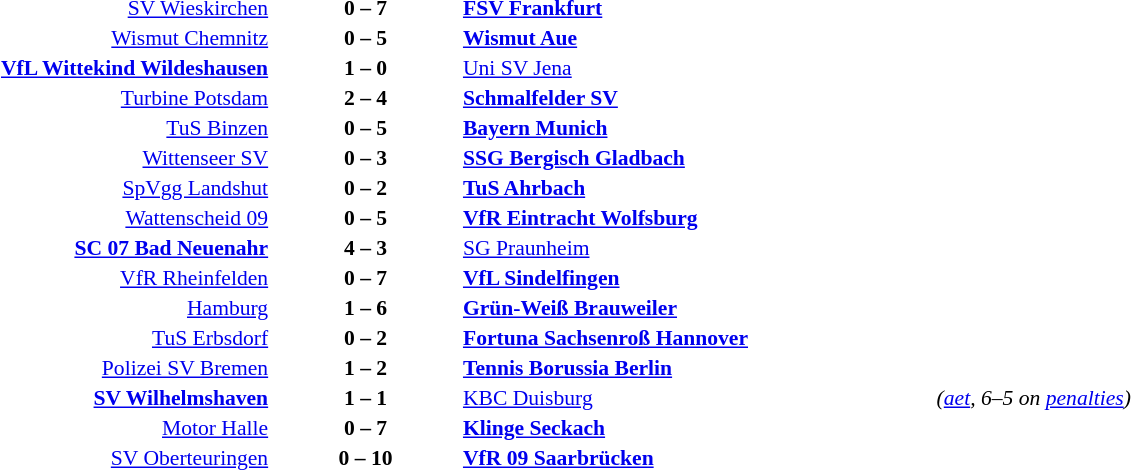<table width=100% cellspacing=1>
<tr>
<th width=25%></th>
<th width=10%></th>
<th width=25%></th>
<th></th>
</tr>
<tr style=font-size:90%>
<td align=right><a href='#'>SV Wieskirchen</a></td>
<td align=center><strong>0 – 7</strong></td>
<td><strong><a href='#'>FSV Frankfurt</a></strong></td>
</tr>
<tr style=font-size:90%>
<td align=right><a href='#'>Wismut Chemnitz</a></td>
<td align=center><strong>0 – 5</strong></td>
<td><strong><a href='#'>Wismut Aue</a></strong></td>
</tr>
<tr style=font-size:90%>
<td align=right><strong><a href='#'>VfL Wittekind Wildeshausen</a></strong></td>
<td align=center><strong>1 – 0</strong></td>
<td><a href='#'>Uni SV Jena</a></td>
</tr>
<tr style=font-size:90%>
<td align=right><a href='#'>Turbine Potsdam</a></td>
<td align=center><strong>2 – 4</strong></td>
<td><strong><a href='#'>Schmalfelder SV</a></strong></td>
</tr>
<tr style=font-size:90%>
<td align=right><a href='#'>TuS Binzen</a></td>
<td align=center><strong>0 – 5</strong></td>
<td><strong><a href='#'>Bayern Munich</a></strong></td>
</tr>
<tr style=font-size:90%>
<td align=right><a href='#'>Wittenseer SV</a></td>
<td align=center><strong>0 – 3</strong></td>
<td><strong><a href='#'>SSG Bergisch Gladbach</a></strong></td>
</tr>
<tr style=font-size:90%>
<td align=right><a href='#'>SpVgg Landshut</a></td>
<td align=center><strong>0 – 2</strong></td>
<td><strong><a href='#'>TuS Ahrbach</a></strong></td>
</tr>
<tr style=font-size:90%>
<td align=right><a href='#'>Wattenscheid 09</a></td>
<td align=center><strong>0 – 5</strong></td>
<td><strong><a href='#'>VfR Eintracht Wolfsburg</a></strong></td>
</tr>
<tr style=font-size:90%>
<td align=right><strong><a href='#'>SC 07 Bad Neuenahr</a></strong></td>
<td align=center><strong>4 – 3</strong></td>
<td><a href='#'>SG Praunheim</a></td>
</tr>
<tr style=font-size:90%>
<td align=right><a href='#'>VfR Rheinfelden</a></td>
<td align=center><strong>0 – 7</strong></td>
<td><strong><a href='#'>VfL Sindelfingen</a></strong></td>
</tr>
<tr style=font-size:90%>
<td align=right><a href='#'>Hamburg</a></td>
<td align=center><strong>1 – 6</strong></td>
<td><strong><a href='#'>Grün-Weiß Brauweiler</a></strong></td>
</tr>
<tr style=font-size:90%>
<td align=right><a href='#'>TuS Erbsdorf</a></td>
<td align=center><strong>0 – 2</strong></td>
<td><strong><a href='#'>Fortuna Sachsenroß Hannover</a></strong></td>
</tr>
<tr style=font-size:90%>
<td align=right><a href='#'>Polizei SV Bremen</a></td>
<td align=center><strong>1 – 2</strong></td>
<td><strong><a href='#'>Tennis Borussia Berlin</a></strong></td>
</tr>
<tr style=font-size:90%>
<td align=right><strong><a href='#'>SV Wilhelmshaven</a></strong></td>
<td align=center><strong>1 – 1</strong></td>
<td><a href='#'>KBC Duisburg</a></td>
<td><em>(<a href='#'>aet</a>, 6–5 on <a href='#'>penalties</a>)</em></td>
</tr>
<tr style=font-size:90%>
<td align=right><a href='#'>Motor Halle</a></td>
<td align=center><strong>0 – 7</strong></td>
<td><strong><a href='#'>Klinge Seckach</a></strong></td>
</tr>
<tr style=font-size:90%>
<td align=right><a href='#'>SV Oberteuringen</a></td>
<td align=center><strong>0 – 10</strong></td>
<td><strong><a href='#'>VfR 09 Saarbrücken</a></strong></td>
</tr>
</table>
